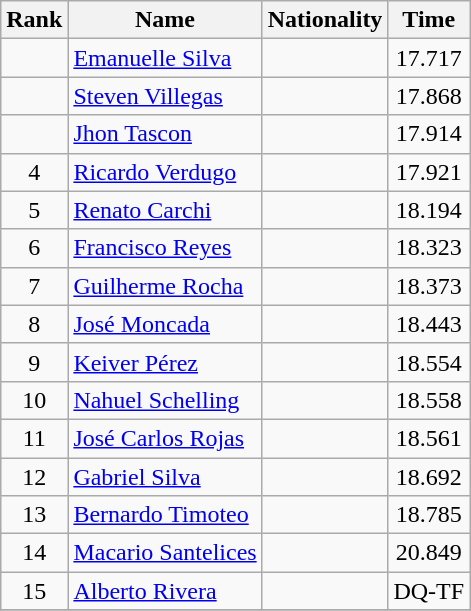<table class="wikitable sortable" style="text-align:center">
<tr>
<th>Rank</th>
<th>Name</th>
<th>Nationality</th>
<th>Time</th>
</tr>
<tr>
<td></td>
<td align=left><a href='#'>Emanuelle Silva</a></td>
<td align=left></td>
<td>17.717</td>
</tr>
<tr>
<td></td>
<td align=left><a href='#'>Steven Villegas</a></td>
<td align=left></td>
<td>17.868</td>
</tr>
<tr>
<td></td>
<td align=left><a href='#'>Jhon Tascon</a></td>
<td align=left></td>
<td>17.914</td>
</tr>
<tr>
<td>4</td>
<td align=left><a href='#'>Ricardo Verdugo</a></td>
<td align=left></td>
<td>17.921</td>
</tr>
<tr>
<td>5</td>
<td align=left><a href='#'>Renato Carchi</a></td>
<td align=left></td>
<td>18.194</td>
</tr>
<tr>
<td>6</td>
<td align=left><a href='#'>Francisco Reyes</a></td>
<td align=left></td>
<td>18.323</td>
</tr>
<tr>
<td>7</td>
<td align=left><a href='#'>Guilherme Rocha</a></td>
<td align=left></td>
<td>18.373</td>
</tr>
<tr>
<td>8</td>
<td align=left><a href='#'>José Moncada</a></td>
<td align=left></td>
<td>18.443</td>
</tr>
<tr>
<td>9</td>
<td align=left><a href='#'>Keiver Pérez</a></td>
<td align=left></td>
<td>18.554</td>
</tr>
<tr>
<td>10</td>
<td align=left><a href='#'>Nahuel Schelling</a></td>
<td align=left></td>
<td>18.558</td>
</tr>
<tr>
<td>11</td>
<td align=left><a href='#'>José Carlos Rojas</a></td>
<td align=left></td>
<td>18.561</td>
</tr>
<tr>
<td>12</td>
<td align=left><a href='#'>Gabriel Silva</a></td>
<td align=left></td>
<td>18.692</td>
</tr>
<tr>
<td>13</td>
<td align=left><a href='#'>Bernardo Timoteo</a></td>
<td align=left></td>
<td>18.785</td>
</tr>
<tr>
<td>14</td>
<td align=left><a href='#'>Macario Santelices</a></td>
<td align=left></td>
<td>20.849</td>
</tr>
<tr>
<td>15</td>
<td align=left><a href='#'>Alberto Rivera</a></td>
<td align=left></td>
<td>DQ-TF</td>
</tr>
<tr>
</tr>
</table>
